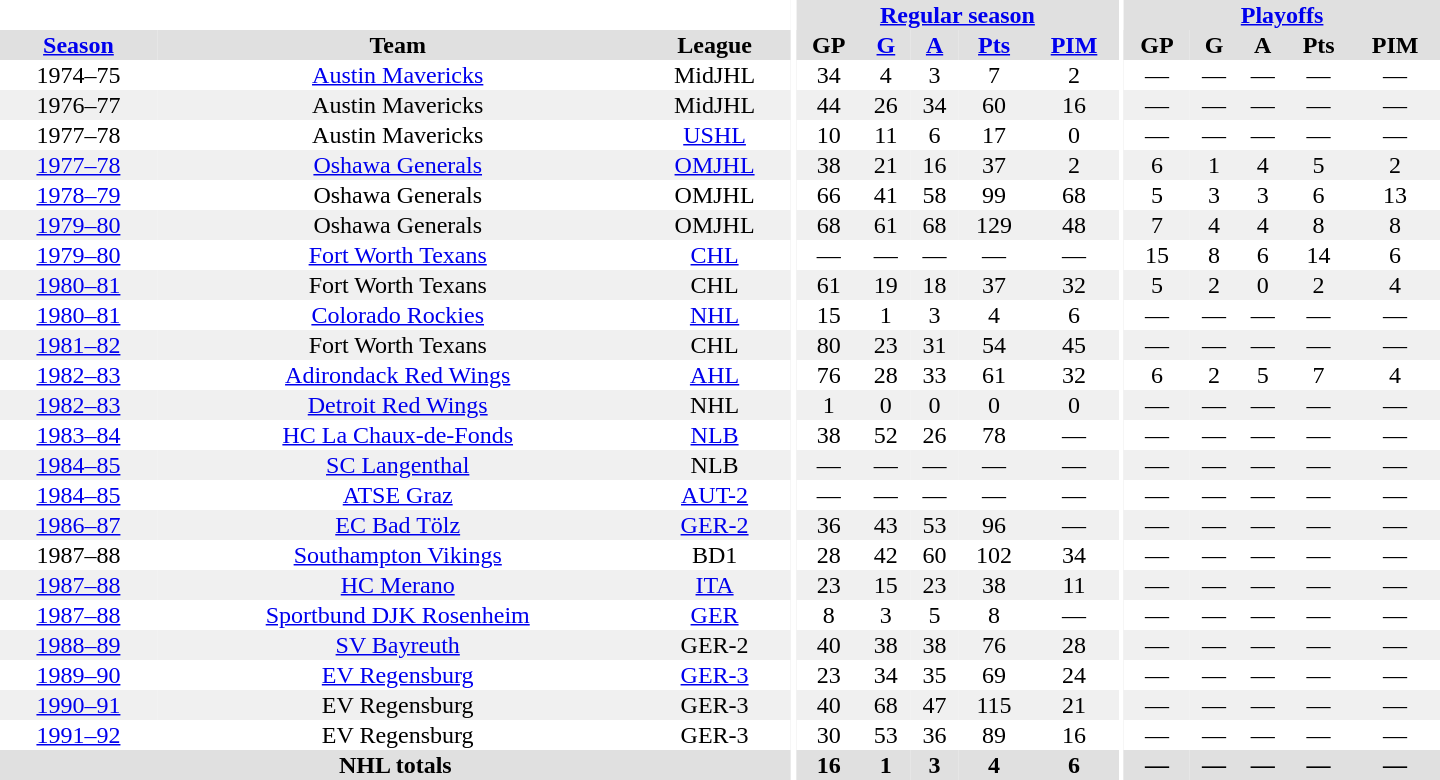<table border="0" cellpadding="1" cellspacing="0" style="text-align:center; width:60em">
<tr bgcolor="#e0e0e0">
<th colspan="3" bgcolor="#ffffff"></th>
<th rowspan="100" bgcolor="#ffffff"></th>
<th colspan="5"><a href='#'>Regular season</a></th>
<th rowspan="100" bgcolor="#ffffff"></th>
<th colspan="5"><a href='#'>Playoffs</a></th>
</tr>
<tr bgcolor="#e0e0e0">
<th><a href='#'>Season</a></th>
<th>Team</th>
<th>League</th>
<th>GP</th>
<th><a href='#'>G</a></th>
<th><a href='#'>A</a></th>
<th><a href='#'>Pts</a></th>
<th><a href='#'>PIM</a></th>
<th>GP</th>
<th>G</th>
<th>A</th>
<th>Pts</th>
<th>PIM</th>
</tr>
<tr>
<td>1974–75</td>
<td><a href='#'>Austin Mavericks</a></td>
<td>MidJHL</td>
<td>34</td>
<td>4</td>
<td>3</td>
<td>7</td>
<td>2</td>
<td>—</td>
<td>—</td>
<td>—</td>
<td>—</td>
<td>—</td>
</tr>
<tr bgcolor="#f0f0f0">
<td>1976–77</td>
<td>Austin Mavericks</td>
<td>MidJHL</td>
<td>44</td>
<td>26</td>
<td>34</td>
<td>60</td>
<td>16</td>
<td>—</td>
<td>—</td>
<td>—</td>
<td>—</td>
<td>—</td>
</tr>
<tr>
<td>1977–78</td>
<td>Austin Mavericks</td>
<td><a href='#'>USHL</a></td>
<td>10</td>
<td>11</td>
<td>6</td>
<td>17</td>
<td>0</td>
<td>—</td>
<td>—</td>
<td>—</td>
<td>—</td>
<td>—</td>
</tr>
<tr bgcolor="#f0f0f0">
<td><a href='#'>1977–78</a></td>
<td><a href='#'>Oshawa Generals</a></td>
<td><a href='#'>OMJHL</a></td>
<td>38</td>
<td>21</td>
<td>16</td>
<td>37</td>
<td>2</td>
<td>6</td>
<td>1</td>
<td>4</td>
<td>5</td>
<td>2</td>
</tr>
<tr>
<td><a href='#'>1978–79</a></td>
<td>Oshawa Generals</td>
<td>OMJHL</td>
<td>66</td>
<td>41</td>
<td>58</td>
<td>99</td>
<td>68</td>
<td>5</td>
<td>3</td>
<td>3</td>
<td>6</td>
<td>13</td>
</tr>
<tr bgcolor="#f0f0f0">
<td><a href='#'>1979–80</a></td>
<td>Oshawa Generals</td>
<td>OMJHL</td>
<td>68</td>
<td>61</td>
<td>68</td>
<td>129</td>
<td>48</td>
<td>7</td>
<td>4</td>
<td>4</td>
<td>8</td>
<td>8</td>
</tr>
<tr>
<td><a href='#'>1979–80</a></td>
<td><a href='#'>Fort Worth Texans</a></td>
<td><a href='#'>CHL</a></td>
<td>—</td>
<td>—</td>
<td>—</td>
<td>—</td>
<td>—</td>
<td>15</td>
<td>8</td>
<td>6</td>
<td>14</td>
<td>6</td>
</tr>
<tr bgcolor="#f0f0f0">
<td><a href='#'>1980–81</a></td>
<td>Fort Worth Texans</td>
<td>CHL</td>
<td>61</td>
<td>19</td>
<td>18</td>
<td>37</td>
<td>32</td>
<td>5</td>
<td>2</td>
<td>0</td>
<td>2</td>
<td>4</td>
</tr>
<tr>
<td><a href='#'>1980–81</a></td>
<td><a href='#'>Colorado Rockies</a></td>
<td><a href='#'>NHL</a></td>
<td>15</td>
<td>1</td>
<td>3</td>
<td>4</td>
<td>6</td>
<td>—</td>
<td>—</td>
<td>—</td>
<td>—</td>
<td>—</td>
</tr>
<tr bgcolor="#f0f0f0">
<td><a href='#'>1981–82</a></td>
<td>Fort Worth Texans</td>
<td>CHL</td>
<td>80</td>
<td>23</td>
<td>31</td>
<td>54</td>
<td>45</td>
<td>—</td>
<td>—</td>
<td>—</td>
<td>—</td>
<td>—</td>
</tr>
<tr>
<td><a href='#'>1982–83</a></td>
<td><a href='#'>Adirondack Red Wings</a></td>
<td><a href='#'>AHL</a></td>
<td>76</td>
<td>28</td>
<td>33</td>
<td>61</td>
<td>32</td>
<td>6</td>
<td>2</td>
<td>5</td>
<td>7</td>
<td>4</td>
</tr>
<tr bgcolor="#f0f0f0">
<td><a href='#'>1982–83</a></td>
<td><a href='#'>Detroit Red Wings</a></td>
<td>NHL</td>
<td>1</td>
<td>0</td>
<td>0</td>
<td>0</td>
<td>0</td>
<td>—</td>
<td>—</td>
<td>—</td>
<td>—</td>
<td>—</td>
</tr>
<tr>
<td><a href='#'>1983–84</a></td>
<td><a href='#'>HC La Chaux-de-Fonds</a></td>
<td><a href='#'>NLB</a></td>
<td>38</td>
<td>52</td>
<td>26</td>
<td>78</td>
<td>—</td>
<td>—</td>
<td>—</td>
<td>—</td>
<td>—</td>
<td>—</td>
</tr>
<tr bgcolor="#f0f0f0">
<td><a href='#'>1984–85</a></td>
<td><a href='#'>SC Langenthal</a></td>
<td>NLB</td>
<td>—</td>
<td>—</td>
<td>—</td>
<td>—</td>
<td>—</td>
<td>—</td>
<td>—</td>
<td>—</td>
<td>—</td>
<td>—</td>
</tr>
<tr>
<td><a href='#'>1984–85</a></td>
<td><a href='#'>ATSE Graz</a></td>
<td><a href='#'>AUT-2</a></td>
<td>—</td>
<td>—</td>
<td>—</td>
<td>—</td>
<td>—</td>
<td>—</td>
<td>—</td>
<td>—</td>
<td>—</td>
<td>—</td>
</tr>
<tr bgcolor="#f0f0f0">
<td><a href='#'>1986–87</a></td>
<td><a href='#'>EC Bad Tölz</a></td>
<td><a href='#'>GER-2</a></td>
<td>36</td>
<td>43</td>
<td>53</td>
<td>96</td>
<td>—</td>
<td>—</td>
<td>—</td>
<td>—</td>
<td>—</td>
<td>—</td>
</tr>
<tr>
<td>1987–88</td>
<td><a href='#'>Southampton Vikings</a></td>
<td>BD1</td>
<td>28</td>
<td>42</td>
<td>60</td>
<td>102</td>
<td>34</td>
<td>—</td>
<td>—</td>
<td>—</td>
<td>—</td>
<td>—</td>
</tr>
<tr bgcolor="#f0f0f0">
<td><a href='#'>1987–88</a></td>
<td><a href='#'>HC Merano</a></td>
<td><a href='#'>ITA</a></td>
<td>23</td>
<td>15</td>
<td>23</td>
<td>38</td>
<td>11</td>
<td>—</td>
<td>—</td>
<td>—</td>
<td>—</td>
<td>—</td>
</tr>
<tr>
<td><a href='#'>1987–88</a></td>
<td><a href='#'>Sportbund DJK Rosenheim</a></td>
<td><a href='#'>GER</a></td>
<td>8</td>
<td>3</td>
<td>5</td>
<td>8</td>
<td>—</td>
<td>—</td>
<td>—</td>
<td>—</td>
<td>—</td>
<td>—</td>
</tr>
<tr bgcolor="#f0f0f0">
<td><a href='#'>1988–89</a></td>
<td><a href='#'>SV Bayreuth</a></td>
<td>GER-2</td>
<td>40</td>
<td>38</td>
<td>38</td>
<td>76</td>
<td>28</td>
<td>—</td>
<td>—</td>
<td>—</td>
<td>—</td>
<td>—</td>
</tr>
<tr>
<td><a href='#'>1989–90</a></td>
<td><a href='#'>EV Regensburg</a></td>
<td><a href='#'>GER-3</a></td>
<td>23</td>
<td>34</td>
<td>35</td>
<td>69</td>
<td>24</td>
<td>—</td>
<td>—</td>
<td>—</td>
<td>—</td>
<td>—</td>
</tr>
<tr bgcolor="#f0f0f0">
<td><a href='#'>1990–91</a></td>
<td>EV Regensburg</td>
<td>GER-3</td>
<td>40</td>
<td>68</td>
<td>47</td>
<td>115</td>
<td>21</td>
<td>—</td>
<td>—</td>
<td>—</td>
<td>—</td>
<td>—</td>
</tr>
<tr>
<td><a href='#'>1991–92</a></td>
<td>EV Regensburg</td>
<td>GER-3</td>
<td>30</td>
<td>53</td>
<td>36</td>
<td>89</td>
<td>16</td>
<td>—</td>
<td>—</td>
<td>—</td>
<td>—</td>
<td>—</td>
</tr>
<tr bgcolor="#e0e0e0">
<th colspan="3">NHL totals</th>
<th>16</th>
<th>1</th>
<th>3</th>
<th>4</th>
<th>6</th>
<th>—</th>
<th>—</th>
<th>—</th>
<th>—</th>
<th>—</th>
</tr>
</table>
